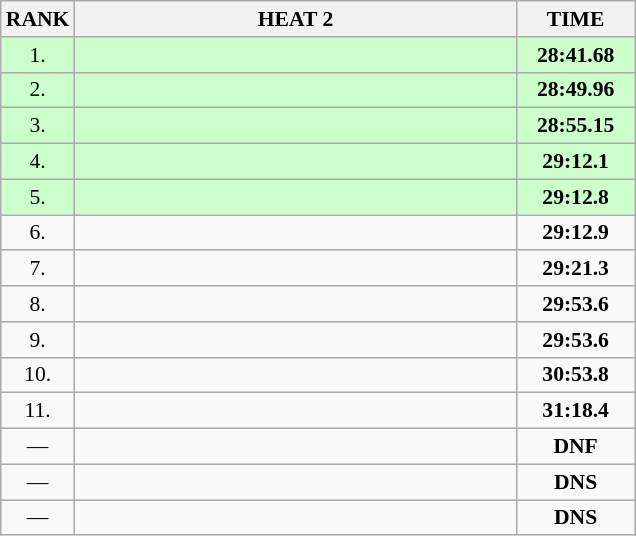<table class="wikitable" style="border-collapse: collapse; font-size: 90%;">
<tr>
<th>RANK</th>
<th style="width: 20em">HEAT 2</th>
<th style="width: 5em">TIME</th>
</tr>
<tr style="background:#ccffcc;">
<td align="center">1.</td>
<td></td>
<td align="center"><strong>28:41.68</strong></td>
</tr>
<tr style="background:#ccffcc;">
<td align="center">2.</td>
<td></td>
<td align="center"><strong>28:49.96</strong></td>
</tr>
<tr style="background:#ccffcc;">
<td align="center">3.</td>
<td></td>
<td align="center"><strong>28:55.15</strong></td>
</tr>
<tr style="background:#ccffcc;">
<td align="center">4.</td>
<td></td>
<td align="center"><strong>29:12.1</strong></td>
</tr>
<tr style="background:#ccffcc;">
<td align="center">5.</td>
<td></td>
<td align="center"><strong>29:12.8</strong></td>
</tr>
<tr>
<td align="center">6.</td>
<td></td>
<td align="center"><strong>29:12.9</strong></td>
</tr>
<tr>
<td align="center">7.</td>
<td></td>
<td align="center"><strong>29:21.3</strong></td>
</tr>
<tr>
<td align="center">8.</td>
<td></td>
<td align="center"><strong>29:53.6</strong></td>
</tr>
<tr>
<td align="center">9.</td>
<td></td>
<td align="center"><strong>29:53.6</strong></td>
</tr>
<tr>
<td align="center">10.</td>
<td></td>
<td align="center"><strong>30:53.8</strong></td>
</tr>
<tr>
<td align="center">11.</td>
<td></td>
<td align="center"><strong>31:18.4</strong></td>
</tr>
<tr>
<td align="center">—</td>
<td></td>
<td align="center"><strong>DNF</strong></td>
</tr>
<tr>
<td align="center">—</td>
<td></td>
<td align="center"><strong>DNS</strong></td>
</tr>
<tr>
<td align="center">—</td>
<td></td>
<td align="center"><strong>DNS</strong></td>
</tr>
</table>
